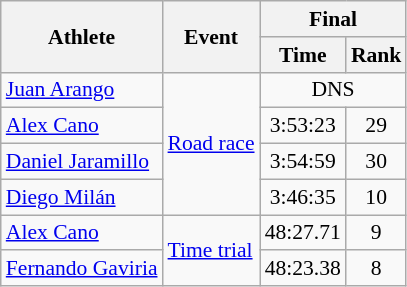<table class="wikitable" style="font-size:90%">
<tr>
<th rowspan=2>Athlete</th>
<th rowspan=2>Event</th>
<th colspan=2>Final</th>
</tr>
<tr>
<th>Time</th>
<th>Rank</th>
</tr>
<tr align=center>
<td align=left><a href='#'>Juan Arango</a></td>
<td align=left rowspan=4><a href='#'>Road race</a></td>
<td colspan=2>DNS</td>
</tr>
<tr align=center>
<td align=left><a href='#'>Alex Cano</a></td>
<td>3:53:23</td>
<td>29</td>
</tr>
<tr align=center>
<td align=left><a href='#'>Daniel Jaramillo</a></td>
<td>3:54:59</td>
<td>30</td>
</tr>
<tr align=center>
<td align=left><a href='#'>Diego Milán</a></td>
<td>3:46:35</td>
<td>10</td>
</tr>
<tr align=center>
<td align=left><a href='#'>Alex Cano</a></td>
<td rowspan=2 align=left><a href='#'>Time trial</a></td>
<td>48:27.71</td>
<td>9</td>
</tr>
<tr align=center>
<td align=left><a href='#'>Fernando Gaviria</a></td>
<td>48:23.38</td>
<td>8</td>
</tr>
</table>
